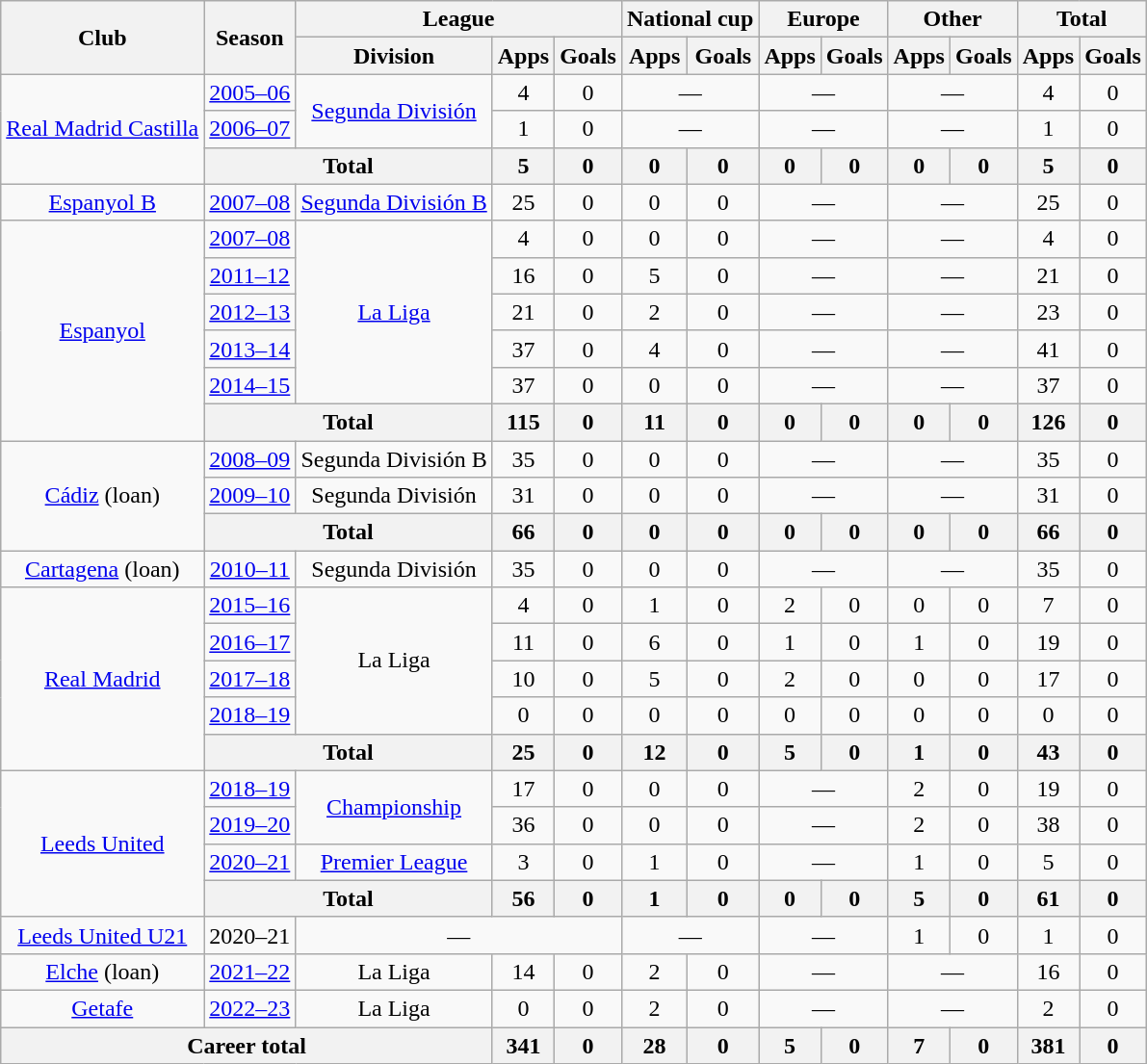<table class="wikitable" style="text-align:center">
<tr>
<th rowspan="2">Club</th>
<th rowspan="2">Season</th>
<th colspan="3">League</th>
<th colspan="2">National cup</th>
<th colspan="2">Europe</th>
<th colspan="2">Other</th>
<th colspan="2">Total</th>
</tr>
<tr>
<th>Division</th>
<th>Apps</th>
<th>Goals</th>
<th>Apps</th>
<th>Goals</th>
<th>Apps</th>
<th>Goals</th>
<th>Apps</th>
<th>Goals</th>
<th>Apps</th>
<th>Goals</th>
</tr>
<tr>
<td rowspan="3"><a href='#'>Real Madrid Castilla</a></td>
<td><a href='#'>2005–06</a></td>
<td rowspan="2"><a href='#'>Segunda División</a></td>
<td>4</td>
<td>0</td>
<td colspan="2">—</td>
<td colspan="2">—</td>
<td colspan="2">—</td>
<td>4</td>
<td>0</td>
</tr>
<tr>
<td><a href='#'>2006–07</a></td>
<td>1</td>
<td>0</td>
<td colspan="2">—</td>
<td colspan="2">—</td>
<td colspan="2">—</td>
<td>1</td>
<td>0</td>
</tr>
<tr>
<th colspan="2">Total</th>
<th>5</th>
<th>0</th>
<th>0</th>
<th>0</th>
<th>0</th>
<th>0</th>
<th>0</th>
<th>0</th>
<th>5</th>
<th>0</th>
</tr>
<tr>
<td><a href='#'>Espanyol B</a></td>
<td><a href='#'>2007–08</a></td>
<td><a href='#'>Segunda División B</a></td>
<td>25</td>
<td>0</td>
<td>0</td>
<td>0</td>
<td colspan="2">—</td>
<td colspan="2">—</td>
<td>25</td>
<td>0</td>
</tr>
<tr>
<td rowspan="6"><a href='#'>Espanyol</a></td>
<td><a href='#'>2007–08</a></td>
<td rowspan="5"><a href='#'>La Liga</a></td>
<td>4</td>
<td>0</td>
<td>0</td>
<td>0</td>
<td colspan="2">—</td>
<td colspan="2">—</td>
<td>4</td>
<td>0</td>
</tr>
<tr>
<td><a href='#'>2011–12</a></td>
<td>16</td>
<td>0</td>
<td>5</td>
<td>0</td>
<td colspan="2">—</td>
<td colspan="2">—</td>
<td>21</td>
<td>0</td>
</tr>
<tr>
<td><a href='#'>2012–13</a></td>
<td>21</td>
<td>0</td>
<td>2</td>
<td>0</td>
<td colspan="2">—</td>
<td colspan="2">—</td>
<td>23</td>
<td>0</td>
</tr>
<tr>
<td><a href='#'>2013–14</a></td>
<td>37</td>
<td>0</td>
<td>4</td>
<td>0</td>
<td colspan="2">—</td>
<td colspan="2">—</td>
<td>41</td>
<td>0</td>
</tr>
<tr>
<td><a href='#'>2014–15</a></td>
<td>37</td>
<td>0</td>
<td>0</td>
<td>0</td>
<td colspan="2">—</td>
<td colspan="2">—</td>
<td>37</td>
<td>0</td>
</tr>
<tr>
<th colspan="2">Total</th>
<th>115</th>
<th>0</th>
<th>11</th>
<th>0</th>
<th>0</th>
<th>0</th>
<th>0</th>
<th>0</th>
<th>126</th>
<th>0</th>
</tr>
<tr>
<td rowspan="3"><a href='#'>Cádiz</a> (loan)</td>
<td><a href='#'>2008–09</a></td>
<td>Segunda División B</td>
<td>35</td>
<td>0</td>
<td>0</td>
<td>0</td>
<td colspan="2">—</td>
<td colspan="2">—</td>
<td>35</td>
<td>0</td>
</tr>
<tr>
<td><a href='#'>2009–10</a></td>
<td>Segunda División</td>
<td>31</td>
<td>0</td>
<td>0</td>
<td>0</td>
<td colspan="2">—</td>
<td colspan="2">—</td>
<td>31</td>
<td>0</td>
</tr>
<tr>
<th colspan="2">Total</th>
<th>66</th>
<th>0</th>
<th>0</th>
<th>0</th>
<th>0</th>
<th>0</th>
<th>0</th>
<th>0</th>
<th>66</th>
<th>0</th>
</tr>
<tr>
<td><a href='#'>Cartagena</a> (loan)</td>
<td><a href='#'>2010–11</a></td>
<td>Segunda División</td>
<td>35</td>
<td>0</td>
<td>0</td>
<td>0</td>
<td colspan="2">—</td>
<td colspan="2">—</td>
<td>35</td>
<td>0</td>
</tr>
<tr>
<td rowspan="5"><a href='#'>Real Madrid</a></td>
<td><a href='#'>2015–16</a></td>
<td rowspan="4">La Liga</td>
<td>4</td>
<td>0</td>
<td>1</td>
<td>0</td>
<td>2</td>
<td>0</td>
<td>0</td>
<td>0</td>
<td>7</td>
<td>0</td>
</tr>
<tr>
<td><a href='#'>2016–17</a></td>
<td>11</td>
<td>0</td>
<td>6</td>
<td>0</td>
<td>1</td>
<td>0</td>
<td>1</td>
<td>0</td>
<td>19</td>
<td>0</td>
</tr>
<tr>
<td><a href='#'>2017–18</a></td>
<td>10</td>
<td>0</td>
<td>5</td>
<td>0</td>
<td>2</td>
<td>0</td>
<td>0</td>
<td>0</td>
<td>17</td>
<td>0</td>
</tr>
<tr>
<td><a href='#'>2018–19</a></td>
<td>0</td>
<td>0</td>
<td>0</td>
<td>0</td>
<td>0</td>
<td>0</td>
<td>0</td>
<td>0</td>
<td>0</td>
<td>0</td>
</tr>
<tr>
<th colspan="2">Total</th>
<th>25</th>
<th>0</th>
<th>12</th>
<th>0</th>
<th>5</th>
<th>0</th>
<th>1</th>
<th>0</th>
<th>43</th>
<th>0</th>
</tr>
<tr>
<td rowspan="4"><a href='#'>Leeds United</a></td>
<td><a href='#'>2018–19</a></td>
<td rowspan="2"><a href='#'>Championship</a></td>
<td>17</td>
<td>0</td>
<td>0</td>
<td>0</td>
<td colspan="2">—</td>
<td>2</td>
<td>0</td>
<td>19</td>
<td>0</td>
</tr>
<tr>
<td><a href='#'>2019–20</a></td>
<td>36</td>
<td>0</td>
<td>0</td>
<td>0</td>
<td colspan="2">—</td>
<td>2</td>
<td>0</td>
<td>38</td>
<td>0</td>
</tr>
<tr>
<td><a href='#'>2020–21</a></td>
<td><a href='#'>Premier League</a></td>
<td>3</td>
<td>0</td>
<td>1</td>
<td>0</td>
<td colspan="2">—</td>
<td>1</td>
<td>0</td>
<td>5</td>
<td>0</td>
</tr>
<tr>
<th colspan="2">Total</th>
<th>56</th>
<th>0</th>
<th>1</th>
<th>0</th>
<th>0</th>
<th>0</th>
<th>5</th>
<th>0</th>
<th>61</th>
<th>0</th>
</tr>
<tr>
<td><a href='#'>Leeds United U21</a></td>
<td>2020–21</td>
<td colspan="3">—</td>
<td colspan="2">—</td>
<td colspan="2">—</td>
<td>1</td>
<td>0</td>
<td>1</td>
<td>0</td>
</tr>
<tr>
<td><a href='#'>Elche</a> (loan)</td>
<td><a href='#'>2021–22</a></td>
<td>La Liga</td>
<td>14</td>
<td>0</td>
<td>2</td>
<td>0</td>
<td colspan="2">—</td>
<td colspan="2">—</td>
<td>16</td>
<td>0</td>
</tr>
<tr>
<td><a href='#'>Getafe</a></td>
<td><a href='#'>2022–23</a></td>
<td>La Liga</td>
<td>0</td>
<td>0</td>
<td>2</td>
<td>0</td>
<td colspan="2">—</td>
<td colspan="2">—</td>
<td>2</td>
<td>0</td>
</tr>
<tr>
<th colspan="3">Career total</th>
<th>341</th>
<th>0</th>
<th>28</th>
<th>0</th>
<th>5</th>
<th>0</th>
<th>7</th>
<th>0</th>
<th>381</th>
<th>0</th>
</tr>
</table>
